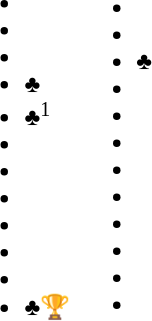<table>
<tr>
<td><br><ul><li></li><li></li><li></li><li>♣</li><li>♣<sup>1</sup></li><li></li><li></li><li></li><li></li><li></li><li></li><li>♣🏆</li></ul></td>
<td><br><ul><li></li><li></li><li>♣</li><li></li><li></li><li></li><li></li><li></li><li></li><li></li><li></li><li></li></ul></td>
</tr>
</table>
